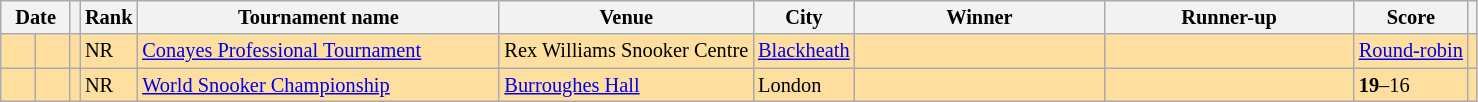<table class="wikitable" style="font-size: 85%">
<tr>
<th colspan="2" width=40 align="center">Date</th>
<th></th>
<th>Rank</th>
<th width=235>Tournament name</th>
<th>Venue</th>
<th>City</th>
<th width=160>Winner</th>
<th width=160>Runner-up</th>
<th>Score</th>
<th></th>
</tr>
<tr bgcolor="#ffdf9f">
<td></td>
<td></td>
<td></td>
<td>NR</td>
<td><a href='#'>Conayes Professional Tournament</a></td>
<td>Rex Williams Snooker Centre</td>
<td><a href='#'>Blackheath</a></td>
<td></td>
<td></td>
<td><a href='#'>Round-robin</a></td>
<td></td>
</tr>
<tr bgcolor="#ffdf9f">
<td></td>
<td></td>
<td></td>
<td>NR</td>
<td><a href='#'>World Snooker Championship</a></td>
<td><a href='#'>Burroughes Hall</a></td>
<td>London</td>
<td></td>
<td></td>
<td><strong>19</strong>–16</td>
<td></td>
</tr>
</table>
